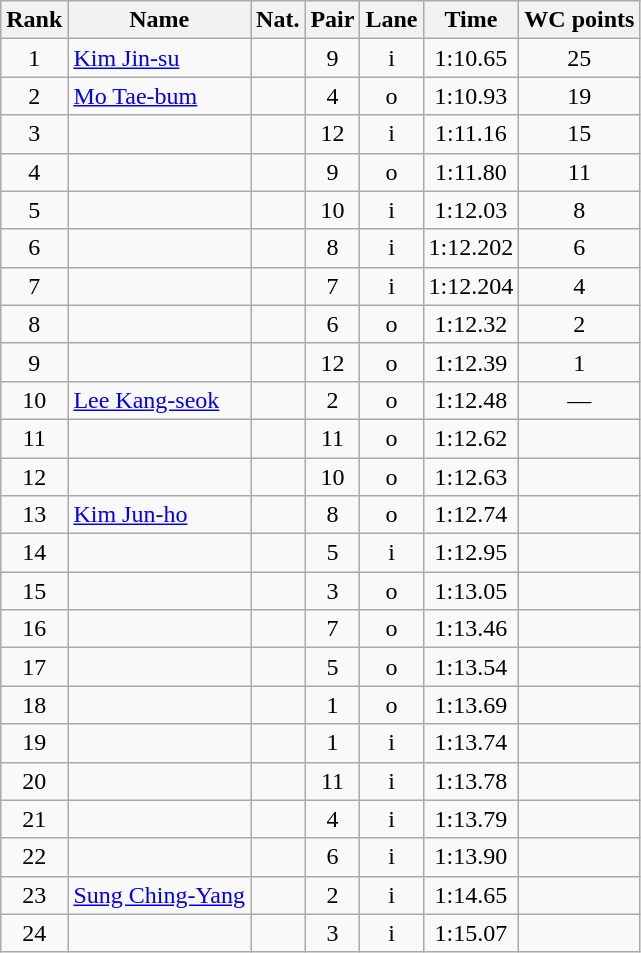<table class="wikitable sortable" style="text-align:center">
<tr>
<th>Rank</th>
<th>Name</th>
<th>Nat.</th>
<th>Pair</th>
<th>Lane</th>
<th>Time</th>
<th>WC points</th>
</tr>
<tr>
<td>1</td>
<td align=left><a href='#'>Kim Jin-su</a></td>
<td></td>
<td>9</td>
<td>i</td>
<td>1:10.65</td>
<td>25</td>
</tr>
<tr>
<td>2</td>
<td align=left><a href='#'>Mo Tae-bum</a></td>
<td></td>
<td>4</td>
<td>o</td>
<td>1:10.93</td>
<td>19</td>
</tr>
<tr>
<td>3</td>
<td align=left></td>
<td></td>
<td>12</td>
<td>i</td>
<td>1:11.16</td>
<td>15</td>
</tr>
<tr>
<td>4</td>
<td align=left></td>
<td></td>
<td>9</td>
<td>o</td>
<td>1:11.80</td>
<td>11</td>
</tr>
<tr>
<td>5</td>
<td align=left></td>
<td></td>
<td>10</td>
<td>i</td>
<td>1:12.03</td>
<td>8</td>
</tr>
<tr>
<td>6</td>
<td align=left></td>
<td></td>
<td>8</td>
<td>i</td>
<td>1:12.202</td>
<td>6</td>
</tr>
<tr>
<td>7</td>
<td align=left></td>
<td></td>
<td>7</td>
<td>i</td>
<td>1:12.204</td>
<td>4</td>
</tr>
<tr>
<td>8</td>
<td align=left></td>
<td></td>
<td>6</td>
<td>o</td>
<td>1:12.32</td>
<td>2</td>
</tr>
<tr>
<td>9</td>
<td align=left></td>
<td></td>
<td>12</td>
<td>o</td>
<td>1:12.39</td>
<td>1</td>
</tr>
<tr>
<td>10</td>
<td align=left><a href='#'>Lee Kang-seok</a></td>
<td></td>
<td>2</td>
<td>o</td>
<td>1:12.48</td>
<td>—</td>
</tr>
<tr>
<td>11</td>
<td align=left></td>
<td></td>
<td>11</td>
<td>o</td>
<td>1:12.62</td>
<td></td>
</tr>
<tr>
<td>12</td>
<td align=left></td>
<td></td>
<td>10</td>
<td>o</td>
<td>1:12.63</td>
<td></td>
</tr>
<tr>
<td>13</td>
<td align=left><a href='#'>Kim Jun-ho</a></td>
<td></td>
<td>8</td>
<td>o</td>
<td>1:12.74</td>
<td></td>
</tr>
<tr>
<td>14</td>
<td align=left></td>
<td></td>
<td>5</td>
<td>i</td>
<td>1:12.95</td>
<td></td>
</tr>
<tr>
<td>15</td>
<td align=left></td>
<td></td>
<td>3</td>
<td>o</td>
<td>1:13.05</td>
<td></td>
</tr>
<tr>
<td>16</td>
<td align=left></td>
<td></td>
<td>7</td>
<td>o</td>
<td>1:13.46</td>
<td></td>
</tr>
<tr>
<td>17</td>
<td align=left></td>
<td></td>
<td>5</td>
<td>o</td>
<td>1:13.54</td>
<td></td>
</tr>
<tr>
<td>18</td>
<td align=left></td>
<td></td>
<td>1</td>
<td>o</td>
<td>1:13.69</td>
<td></td>
</tr>
<tr>
<td>19</td>
<td align=left></td>
<td></td>
<td>1</td>
<td>i</td>
<td>1:13.74</td>
<td></td>
</tr>
<tr>
<td>20</td>
<td align=left></td>
<td></td>
<td>11</td>
<td>i</td>
<td>1:13.78</td>
<td></td>
</tr>
<tr>
<td>21</td>
<td align=left></td>
<td></td>
<td>4</td>
<td>i</td>
<td>1:13.79</td>
<td></td>
</tr>
<tr>
<td>22</td>
<td align=left></td>
<td></td>
<td>6</td>
<td>i</td>
<td>1:13.90</td>
<td></td>
</tr>
<tr>
<td>23</td>
<td align=left><a href='#'>Sung Ching-Yang</a></td>
<td></td>
<td>2</td>
<td>i</td>
<td>1:14.65</td>
<td></td>
</tr>
<tr>
<td>24</td>
<td align=left></td>
<td></td>
<td>3</td>
<td>i</td>
<td>1:15.07</td>
<td></td>
</tr>
</table>
